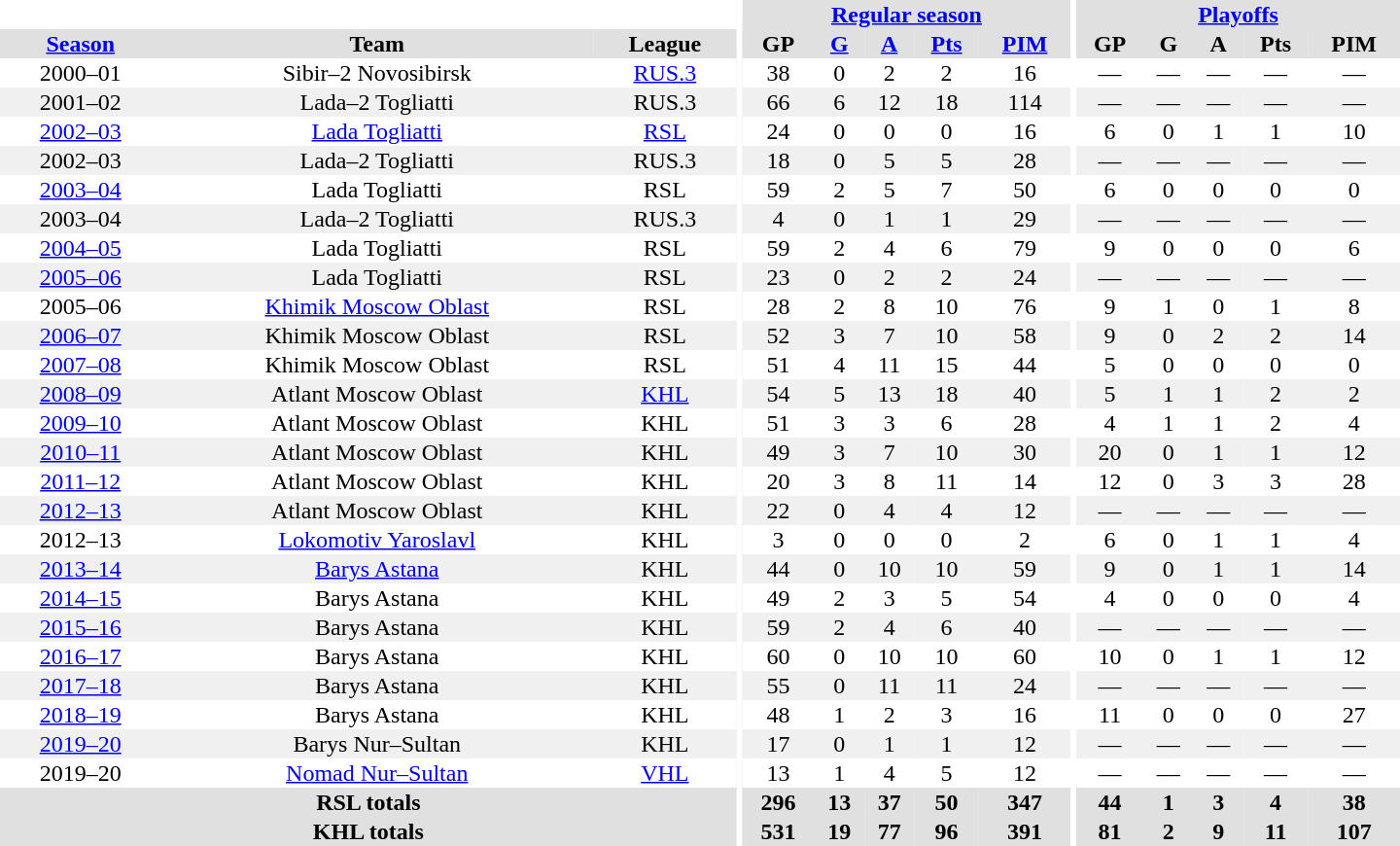<table border="0" cellpadding="1" cellspacing="0" style="text-align:center; width:60em">
<tr bgcolor="#e0e0e0">
<th colspan="3" bgcolor="#ffffff"></th>
<th rowspan="99" bgcolor="#ffffff"></th>
<th colspan="5"><a href='#'>Regular season</a></th>
<th rowspan="99" bgcolor="#ffffff"></th>
<th colspan="5"><a href='#'>Playoffs</a></th>
</tr>
<tr bgcolor="#e0e0e0">
<th><a href='#'>Season</a></th>
<th>Team</th>
<th>League</th>
<th>GP</th>
<th><a href='#'>G</a></th>
<th><a href='#'>A</a></th>
<th><a href='#'>Pts</a></th>
<th><a href='#'>PIM</a></th>
<th>GP</th>
<th>G</th>
<th>A</th>
<th>Pts</th>
<th>PIM</th>
</tr>
<tr>
<td>2000–01</td>
<td>Sibir–2 Novosibirsk</td>
<td><a href='#'>RUS.3</a></td>
<td>38</td>
<td>0</td>
<td>2</td>
<td>2</td>
<td>16</td>
<td>—</td>
<td>—</td>
<td>—</td>
<td>—</td>
<td>—</td>
</tr>
<tr bgcolor="#f0f0f0">
<td>2001–02</td>
<td>Lada–2 Togliatti</td>
<td>RUS.3</td>
<td>66</td>
<td>6</td>
<td>12</td>
<td>18</td>
<td>114</td>
<td>—</td>
<td>—</td>
<td>—</td>
<td>—</td>
<td>—</td>
</tr>
<tr>
<td><a href='#'>2002–03</a></td>
<td><a href='#'>Lada Togliatti</a></td>
<td><a href='#'>RSL</a></td>
<td>24</td>
<td>0</td>
<td>0</td>
<td>0</td>
<td>16</td>
<td>6</td>
<td>0</td>
<td>1</td>
<td>1</td>
<td>10</td>
</tr>
<tr bgcolor="#f0f0f0">
<td>2002–03</td>
<td>Lada–2 Togliatti</td>
<td>RUS.3</td>
<td>18</td>
<td>0</td>
<td>5</td>
<td>5</td>
<td>28</td>
<td>—</td>
<td>—</td>
<td>—</td>
<td>—</td>
<td>—</td>
</tr>
<tr>
<td><a href='#'>2003–04</a></td>
<td>Lada Togliatti</td>
<td>RSL</td>
<td>59</td>
<td>2</td>
<td>5</td>
<td>7</td>
<td>50</td>
<td>6</td>
<td>0</td>
<td>0</td>
<td>0</td>
<td>0</td>
</tr>
<tr bgcolor="#f0f0f0">
<td>2003–04</td>
<td>Lada–2 Togliatti</td>
<td>RUS.3</td>
<td>4</td>
<td>0</td>
<td>1</td>
<td>1</td>
<td>29</td>
<td>—</td>
<td>—</td>
<td>—</td>
<td>—</td>
<td>—</td>
</tr>
<tr>
<td><a href='#'>2004–05</a></td>
<td>Lada Togliatti</td>
<td>RSL</td>
<td>59</td>
<td>2</td>
<td>4</td>
<td>6</td>
<td>79</td>
<td>9</td>
<td>0</td>
<td>0</td>
<td>0</td>
<td>6</td>
</tr>
<tr bgcolor="#f0f0f0">
<td><a href='#'>2005–06</a></td>
<td>Lada Togliatti</td>
<td>RSL</td>
<td>23</td>
<td>0</td>
<td>2</td>
<td>2</td>
<td>24</td>
<td>—</td>
<td>—</td>
<td>—</td>
<td>—</td>
<td>—</td>
</tr>
<tr>
<td>2005–06</td>
<td><a href='#'>Khimik Moscow Oblast</a></td>
<td>RSL</td>
<td>28</td>
<td>2</td>
<td>8</td>
<td>10</td>
<td>76</td>
<td>9</td>
<td>1</td>
<td>0</td>
<td>1</td>
<td>8</td>
</tr>
<tr bgcolor="#f0f0f0">
<td><a href='#'>2006–07</a></td>
<td>Khimik Moscow Oblast</td>
<td>RSL</td>
<td>52</td>
<td>3</td>
<td>7</td>
<td>10</td>
<td>58</td>
<td>9</td>
<td>0</td>
<td>2</td>
<td>2</td>
<td>14</td>
</tr>
<tr>
<td><a href='#'>2007–08</a></td>
<td>Khimik Moscow Oblast</td>
<td>RSL</td>
<td>51</td>
<td>4</td>
<td>11</td>
<td>15</td>
<td>44</td>
<td>5</td>
<td>0</td>
<td>0</td>
<td>0</td>
<td>0</td>
</tr>
<tr bgcolor="#f0f0f0">
<td><a href='#'>2008–09</a></td>
<td>Atlant Moscow Oblast</td>
<td><a href='#'>KHL</a></td>
<td>54</td>
<td>5</td>
<td>13</td>
<td>18</td>
<td>40</td>
<td>5</td>
<td>1</td>
<td>1</td>
<td>2</td>
<td>2</td>
</tr>
<tr>
<td><a href='#'>2009–10</a></td>
<td>Atlant Moscow Oblast</td>
<td>KHL</td>
<td>51</td>
<td>3</td>
<td>3</td>
<td>6</td>
<td>28</td>
<td>4</td>
<td>1</td>
<td>1</td>
<td>2</td>
<td>4</td>
</tr>
<tr bgcolor="#f0f0f0">
<td><a href='#'>2010–11</a></td>
<td>Atlant Moscow Oblast</td>
<td>KHL</td>
<td>49</td>
<td>3</td>
<td>7</td>
<td>10</td>
<td>30</td>
<td>20</td>
<td>0</td>
<td>1</td>
<td>1</td>
<td>12</td>
</tr>
<tr>
<td><a href='#'>2011–12</a></td>
<td>Atlant Moscow Oblast</td>
<td>KHL</td>
<td>20</td>
<td>3</td>
<td>8</td>
<td>11</td>
<td>14</td>
<td>12</td>
<td>0</td>
<td>3</td>
<td>3</td>
<td>28</td>
</tr>
<tr bgcolor="#f0f0f0">
<td><a href='#'>2012–13</a></td>
<td>Atlant Moscow Oblast</td>
<td>KHL</td>
<td>22</td>
<td>0</td>
<td>4</td>
<td>4</td>
<td>12</td>
<td>—</td>
<td>—</td>
<td>—</td>
<td>—</td>
<td>—</td>
</tr>
<tr>
<td>2012–13</td>
<td><a href='#'>Lokomotiv Yaroslavl</a></td>
<td>KHL</td>
<td>3</td>
<td>0</td>
<td>0</td>
<td>0</td>
<td>2</td>
<td>6</td>
<td>0</td>
<td>1</td>
<td>1</td>
<td>4</td>
</tr>
<tr bgcolor="#f0f0f0">
<td><a href='#'>2013–14</a></td>
<td><a href='#'>Barys Astana</a></td>
<td>KHL</td>
<td>44</td>
<td>0</td>
<td>10</td>
<td>10</td>
<td>59</td>
<td>9</td>
<td>0</td>
<td>1</td>
<td>1</td>
<td>14</td>
</tr>
<tr>
<td><a href='#'>2014–15</a></td>
<td>Barys Astana</td>
<td>KHL</td>
<td>49</td>
<td>2</td>
<td>3</td>
<td>5</td>
<td>54</td>
<td>4</td>
<td>0</td>
<td>0</td>
<td>0</td>
<td>4</td>
</tr>
<tr bgcolor="#f0f0f0">
<td><a href='#'>2015–16</a></td>
<td>Barys Astana</td>
<td>KHL</td>
<td>59</td>
<td>2</td>
<td>4</td>
<td>6</td>
<td>40</td>
<td>—</td>
<td>—</td>
<td>—</td>
<td>—</td>
<td>—</td>
</tr>
<tr>
<td><a href='#'>2016–17</a></td>
<td>Barys Astana</td>
<td>KHL</td>
<td>60</td>
<td>0</td>
<td>10</td>
<td>10</td>
<td>60</td>
<td>10</td>
<td>0</td>
<td>1</td>
<td>1</td>
<td>12</td>
</tr>
<tr bgcolor="#f0f0f0">
<td><a href='#'>2017–18</a></td>
<td>Barys Astana</td>
<td>KHL</td>
<td>55</td>
<td>0</td>
<td>11</td>
<td>11</td>
<td>24</td>
<td>—</td>
<td>—</td>
<td>—</td>
<td>—</td>
<td>—</td>
</tr>
<tr>
<td><a href='#'>2018–19</a></td>
<td>Barys Astana</td>
<td>KHL</td>
<td>48</td>
<td>1</td>
<td>2</td>
<td>3</td>
<td>16</td>
<td>11</td>
<td>0</td>
<td>0</td>
<td>0</td>
<td>27</td>
</tr>
<tr bgcolor="#f0f0f0">
<td><a href='#'>2019–20</a></td>
<td>Barys Nur–Sultan</td>
<td>KHL</td>
<td>17</td>
<td>0</td>
<td>1</td>
<td>1</td>
<td>12</td>
<td>—</td>
<td>—</td>
<td>—</td>
<td>—</td>
<td>—</td>
</tr>
<tr>
<td>2019–20</td>
<td><a href='#'>Nomad Nur–Sultan</a></td>
<td><a href='#'>VHL</a></td>
<td>13</td>
<td>1</td>
<td>4</td>
<td>5</td>
<td>12</td>
<td>—</td>
<td>—</td>
<td>—</td>
<td>—</td>
<td>—</td>
</tr>
<tr style="background:#e0e0e0;">
<th colspan="3">RSL totals</th>
<th>296</th>
<th>13</th>
<th>37</th>
<th>50</th>
<th>347</th>
<th>44</th>
<th>1</th>
<th>3</th>
<th>4</th>
<th>38</th>
</tr>
<tr style="background:#e0e0e0;">
<th colspan="3">KHL totals</th>
<th>531</th>
<th>19</th>
<th>77</th>
<th>96</th>
<th>391</th>
<th>81</th>
<th>2</th>
<th>9</th>
<th>11</th>
<th>107</th>
</tr>
</table>
